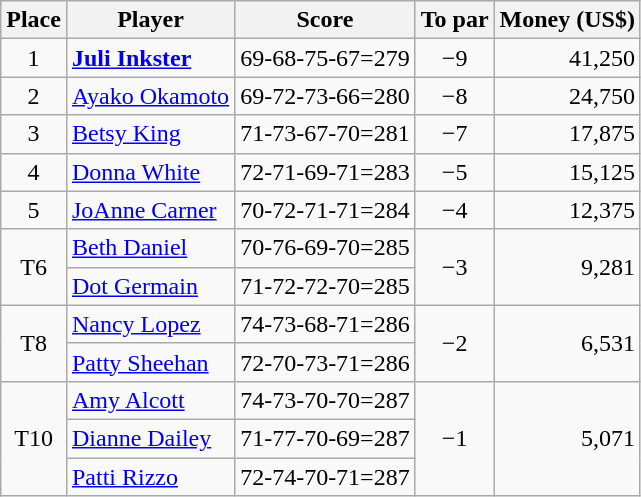<table class="wikitable">
<tr>
<th>Place</th>
<th>Player</th>
<th>Score</th>
<th>To par</th>
<th>Money (US$)</th>
</tr>
<tr>
<td align=center>1</td>
<td> <strong><a href='#'>Juli Inkster</a></strong></td>
<td>69-68-75-67=279</td>
<td align=center>−9</td>
<td align=right>41,250</td>
</tr>
<tr>
<td align=center>2</td>
<td> <a href='#'>Ayako Okamoto</a></td>
<td>69-72-73-66=280</td>
<td align=center>−8</td>
<td align=right>24,750</td>
</tr>
<tr>
<td align=center>3</td>
<td> <a href='#'>Betsy King</a></td>
<td>71-73-67-70=281</td>
<td align=center>−7</td>
<td align=right>17,875</td>
</tr>
<tr>
<td align=center>4</td>
<td> <a href='#'>Donna White</a></td>
<td>72-71-69-71=283</td>
<td align=center>−5</td>
<td align=right>15,125</td>
</tr>
<tr>
<td align=center>5</td>
<td> <a href='#'>JoAnne Carner</a></td>
<td>70-72-71-71=284</td>
<td align=center>−4</td>
<td align=right>12,375</td>
</tr>
<tr>
<td rowspan="2" align=center>T6</td>
<td> <a href='#'>Beth Daniel</a></td>
<td>70-76-69-70=285</td>
<td rowspan="2" align=center>−3</td>
<td rowspan="2" align=right>9,281</td>
</tr>
<tr>
<td> <a href='#'>Dot Germain</a></td>
<td>71-72-72-70=285</td>
</tr>
<tr>
<td rowspan="2" align=center>T8</td>
<td> <a href='#'>Nancy Lopez</a></td>
<td>74-73-68-71=286</td>
<td rowspan="2" align=center>−2</td>
<td rowspan="2" align=right>6,531</td>
</tr>
<tr>
<td> <a href='#'>Patty Sheehan</a></td>
<td>72-70-73-71=286</td>
</tr>
<tr>
<td rowspan="3" align=center>T10</td>
<td> <a href='#'>Amy Alcott</a></td>
<td>74-73-70-70=287</td>
<td rowspan="3" align=center>−1</td>
<td rowspan="3" align=right>5,071</td>
</tr>
<tr>
<td> <a href='#'>Dianne Dailey</a></td>
<td>71-77-70-69=287</td>
</tr>
<tr>
<td> <a href='#'>Patti Rizzo</a></td>
<td>72-74-70-71=287</td>
</tr>
</table>
